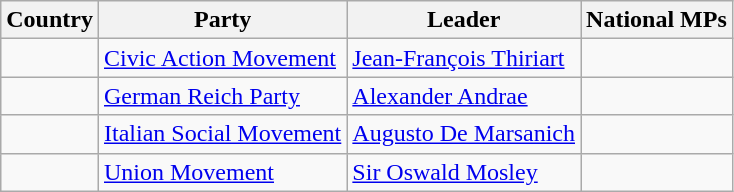<table class="wikitable">
<tr>
<th>Country</th>
<th>Party</th>
<th>Leader</th>
<th>National MPs</th>
</tr>
<tr>
<td></td>
<td><a href='#'>Civic Action Movement</a><br></td>
<td><a href='#'>Jean-François Thiriart</a></td>
<td></td>
</tr>
<tr>
<td></td>
<td><a href='#'>German Reich Party</a><br></td>
<td><a href='#'>Alexander Andrae</a></td>
<td></td>
</tr>
<tr>
<td></td>
<td><a href='#'>Italian Social Movement</a><br></td>
<td><a href='#'>Augusto De Marsanich</a></td>
<td></td>
</tr>
<tr>
<td></td>
<td><a href='#'>Union Movement</a></td>
<td><a href='#'>Sir Oswald Mosley</a></td>
<td></td>
</tr>
</table>
